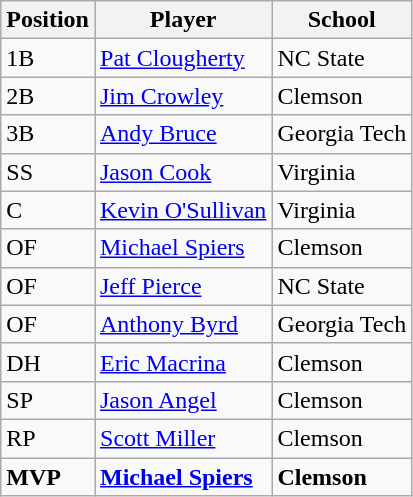<table class="wikitable">
<tr>
<th>Position</th>
<th>Player</th>
<th>School</th>
</tr>
<tr>
<td>1B</td>
<td><a href='#'>Pat Clougherty</a></td>
<td>NC State</td>
</tr>
<tr>
<td>2B</td>
<td><a href='#'>Jim Crowley</a></td>
<td>Clemson</td>
</tr>
<tr>
<td>3B</td>
<td><a href='#'>Andy Bruce</a></td>
<td>Georgia Tech</td>
</tr>
<tr>
<td>SS</td>
<td><a href='#'>Jason Cook</a></td>
<td>Virginia</td>
</tr>
<tr>
<td>C</td>
<td><a href='#'>Kevin O'Sullivan</a></td>
<td>Virginia</td>
</tr>
<tr>
<td>OF</td>
<td><a href='#'>Michael Spiers</a></td>
<td>Clemson</td>
</tr>
<tr>
<td>OF</td>
<td><a href='#'>Jeff Pierce</a></td>
<td>NC State</td>
</tr>
<tr>
<td>OF</td>
<td><a href='#'>Anthony Byrd</a></td>
<td>Georgia Tech</td>
</tr>
<tr>
<td>DH</td>
<td><a href='#'>Eric Macrina</a></td>
<td>Clemson</td>
</tr>
<tr>
<td>SP</td>
<td><a href='#'>Jason Angel</a></td>
<td>Clemson</td>
</tr>
<tr>
<td>RP</td>
<td><a href='#'>Scott Miller</a></td>
<td>Clemson</td>
</tr>
<tr>
<td><strong>MVP</strong></td>
<td><strong><a href='#'>Michael Spiers</a></strong></td>
<td><strong>Clemson</strong></td>
</tr>
</table>
